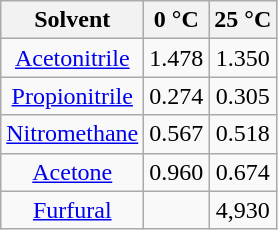<table class="wikitable" style="text-align:center">
<tr>
<th>Solvent</th>
<th>0 °C</th>
<th>25 °C</th>
</tr>
<tr>
<td><a href='#'>Acetonitrile</a></td>
<td>1.478</td>
<td>1.350</td>
</tr>
<tr>
<td><a href='#'>Propionitrile</a></td>
<td>0.274</td>
<td>0.305</td>
</tr>
<tr>
<td><a href='#'>Nitromethane</a></td>
<td>0.567</td>
<td>0.518</td>
</tr>
<tr>
<td><a href='#'>Acetone</a></td>
<td>0.960</td>
<td>0.674</td>
</tr>
<tr>
<td><a href='#'>Furfural</a></td>
<td></td>
<td>4,930</td>
</tr>
</table>
